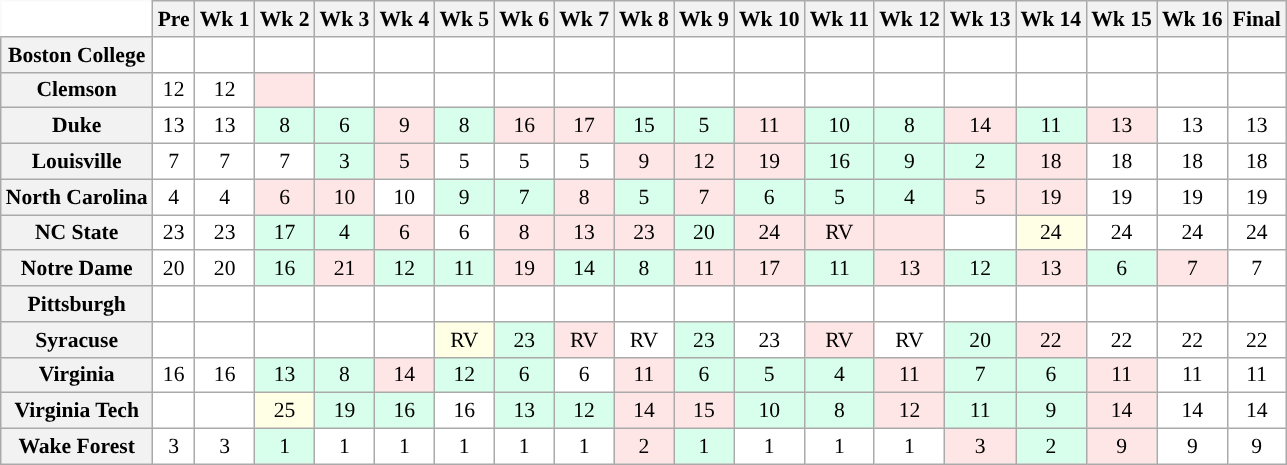<table class="wikitable" style="white-space:nowrap;font-size:90%;">
<tr>
<th colspan=1 style="background:white; border-top-style:hidden; border-left-style:hidden;"> </th>
<th>Pre <br></th>
<th>Wk 1 <br></th>
<th>Wk 2 <br></th>
<th>Wk 3 <br></th>
<th>Wk 4 <br></th>
<th>Wk 5 <br></th>
<th>Wk 6 <br></th>
<th>Wk 7 <br></th>
<th>Wk 8 <br></th>
<th>Wk 9 <br></th>
<th>Wk 10 <br></th>
<th>Wk 11 <br></th>
<th>Wk 12 <br></th>
<th>Wk 13 <br></th>
<th>Wk 14 <br></th>
<th>Wk 15 <br></th>
<th>Wk 16 <br></th>
<th>Final <br></th>
</tr>
<tr style="text-align:center;">
<th>Boston College</th>
<td style="background:#FFF;"></td>
<td style="background:#FFF;"></td>
<td style="background:#FFF;"></td>
<td style="background:#FFF;"></td>
<td style="background:#FFF;"></td>
<td style="background:#FFF;"></td>
<td style="background:#FFF;"></td>
<td style="background:#FFF;"></td>
<td style="background:#FFF;"></td>
<td style="background:#FFF;"></td>
<td style="background:#FFF;"></td>
<td style="background:#FFF;"></td>
<td style="background:#FFF;"></td>
<td style="background:#FFF;"></td>
<td style="background:#FFF;"></td>
<td style="background:#FFF;"></td>
<td style="background:#FFF;"></td>
<td style="background:#FFF;"></td>
</tr>
<tr style="text-align:center;">
<th>Clemson</th>
<td style="background:#FFF;"> 12</td>
<td style="background:#FFF;"> 12</td>
<td style="background:#FFE6E6;"></td>
<td style="background:#FFF;"></td>
<td style="background:#FFF;"></td>
<td style="background:#FFF;"></td>
<td style="background:#FFF;"></td>
<td style="background:#FFF;"></td>
<td style="background:#FFF;"></td>
<td style="background:#FFF;"></td>
<td style="background:#FFF;"></td>
<td style="background:#FFF;"></td>
<td style="background:#FFF;"></td>
<td style="background:#FFF;"></td>
<td style="background:#FFF;"></td>
<td style="background:#FFF;"></td>
<td style="background:#FFF;"></td>
<td style="background:#FFF;"></td>
</tr>
<tr style="text-align:center;">
<th>Duke</th>
<td style="background:#FFF;"> 13</td>
<td style="background:#FFF;"> 13</td>
<td style="background:#D8FFEB;"> 8</td>
<td style="background:#D8FFEB;"> 6</td>
<td style="background:#FFE6E6;"> 9</td>
<td style="background:#D8FFEB;"> 8</td>
<td style="background:#FFE6E6;"> 16</td>
<td style="background:#FFE6E6;"> 17</td>
<td style="background:#D8FFEB;"> 15</td>
<td style="background:#D8FFEB;"> 5</td>
<td style="background:#FFE6E6;"> 11</td>
<td style="background:#D8FFEB;"> 10</td>
<td style="background:#D8FFEB;"> 8</td>
<td style="background:#FFE6E6;"> 14</td>
<td style="background:#D8FFEB;"> 11</td>
<td style="background:#FFE6E6;"> 13</td>
<td style="background:#FFF;"> 13</td>
<td style="background:#FFF;"> 13</td>
</tr>
<tr style="text-align:center;">
<th>Louisville</th>
<td style="background:#FFF;"> 7</td>
<td style="background:#FFF;"> 7</td>
<td style="background:#FFF;"> 7</td>
<td style="background:#D8FFEB;"> 3</td>
<td style="background:#FFE6E6;"> 5</td>
<td style="background:#FFF;"> 5</td>
<td style="background:#FFF;"> 5</td>
<td style="background:#FFF;"> 5</td>
<td style="background:#FFE6E6;"> 9</td>
<td style="background:#FFE6E6;"> 12</td>
<td style="background:#FFE6E6;"> 19</td>
<td style="background:#D8FFEB;"> 16</td>
<td style="background:#D8FFEB;"> 9</td>
<td style="background:#D8FFEB;"> 2</td>
<td style="background:#FFE6E6;"> 18</td>
<td style="background:#FFF;"> 18</td>
<td style="background:#FFF;"> 18</td>
<td style="background:#FFF;"> 18</td>
</tr>
<tr style="text-align:center;">
<th>North Carolina</th>
<td style="background:#FFF;"> 4</td>
<td style="background:#FFF;"> 4</td>
<td style="background:#FFE6E6;"> 6</td>
<td style="background:#FFE6E6;"> 10</td>
<td style="background:#FFF;"> 10</td>
<td style="background:#D8FFEB;"> 9</td>
<td style="background:#D8FFEB;"> 7</td>
<td style="background:#FFE6E6;"> 8</td>
<td style="background:#D8FFEB;"> 5</td>
<td style="background:#FFE6E6;"> 7</td>
<td style="background:#D8FFEB;"> 6</td>
<td style="background:#D8FFEB;"> 5</td>
<td style="background:#D8FFEB;"> 4</td>
<td style="background:#FFE6E6;"> 5</td>
<td style="background:#FFE6E6;"> 19</td>
<td style="background:#FFF;"> 19</td>
<td style="background:#FFF;"> 19</td>
<td style="background:#FFF;"> 19</td>
</tr>
<tr style="text-align:center;">
<th>NC State</th>
<td style="background:#FFF;"> 23</td>
<td style="background:#FFF;"> 23</td>
<td style="background:#D8FFEB;"> 17</td>
<td style="background:#D8FFEB;"> 4</td>
<td style="background:#FFE6E6;"> 6</td>
<td style="background:#FFF;"> 6</td>
<td style="background:#FFE6E6;"> 8</td>
<td style="background:#FFE6E6;"> 13</td>
<td style="background:#FFE6E6;"> 23</td>
<td style="background:#D8FFEB;"> 20</td>
<td style="background:#FFE6E6;"> 24</td>
<td style="background:#FFE6E6;"> RV</td>
<td style="background:#FFE6E6;"></td>
<td style="background:#FFF;"></td>
<td style="background:#FFFFE6;"> 24</td>
<td style="background:#FFF;"> 24</td>
<td style="background:#FFF;"> 24</td>
<td style="background:#FFF;"> 24</td>
</tr>
<tr style="text-align:center;">
<th>Notre Dame</th>
<td style="background:#FFF;"> 20</td>
<td style="background:#FFF;"> 20</td>
<td style="background:#D8FFEB;"> 16</td>
<td style="background:#FFE6E6;"> 21</td>
<td style="background:#D8FFEB;"> 12</td>
<td style="background:#D8FFEB;"> 11</td>
<td style="background:#FFE6E6;"> 19</td>
<td style="background:#D8FFEB;"> 14</td>
<td style="background:#D8FFEB;"> 8</td>
<td style="background:#FFE6E6;"> 11</td>
<td style="background:#FFE6E6;"> 17</td>
<td style="background:#D8FFEB;"> 11</td>
<td style="background:#FFE6E6;"> 13</td>
<td style="background:#D8FFEB;"> 12</td>
<td style="background:#FFE6E6;"> 13</td>
<td style="background:#D8FFEB;"> 6</td>
<td style="background:#FFE6E6;"> 7</td>
<td style="background:#FFF;"> 7</td>
</tr>
<tr style="text-align:center;">
<th>Pittsburgh</th>
<td style="background:#FFF;"></td>
<td style="background:#FFF;"></td>
<td style="background:#FFF;"></td>
<td style="background:#FFF;"></td>
<td style="background:#FFF;"></td>
<td style="background:#FFF;"></td>
<td style="background:#FFF;"></td>
<td style="background:#FFF;"></td>
<td style="background:#FFF;"></td>
<td style="background:#FFF;"></td>
<td style="background:#FFF;"></td>
<td style="background:#FFF;"></td>
<td style="background:#FFF;"></td>
<td style="background:#FFF;"></td>
<td style="background:#FFF;"></td>
<td style="background:#FFF;"></td>
<td style="background:#FFF;"></td>
<td style="background:#FFF;"></td>
</tr>
<tr style="text-align:center;">
<th>Syracuse</th>
<td style="background:#FFF;"></td>
<td style="background:#FFF;"></td>
<td style="background:#FFF;"></td>
<td style="background:#FFF;"></td>
<td style="background:#FFF;"></td>
<td style="background:#FFFFE6;"> RV</td>
<td style="background:#D8FFEB;"> 23</td>
<td style="background:#FFE6E6;"> RV</td>
<td style="background:#FFF;"> RV</td>
<td style="background:#D8FFEB;"> 23</td>
<td style="background:#FFF;"> 23</td>
<td style="background:#FFE6E6;"> RV</td>
<td style="background:#FFF;"> RV</td>
<td style="background:#D8FFEB;"> 20</td>
<td style="background:#FFE6E6;"> 22</td>
<td style="background:#FFF;"> 22</td>
<td style="background:#FFF;"> 22</td>
<td style="background:#FFF;"> 22</td>
</tr>
<tr style="text-align:center;">
<th>Virginia</th>
<td style="background:#FFF;"> 16</td>
<td style="background:#FFF;"> 16</td>
<td style="background:#D8FFEB;"> 13</td>
<td style="background:#D8FFEB;"> 8</td>
<td style="background:#FFE6E6;"> 14</td>
<td style="background:#D8FFEB;"> 12</td>
<td style="background:#D8FFEB;"> 6</td>
<td style="background:#FFF;"> 6</td>
<td style="background:#FFE6E6;"> 11</td>
<td style="background:#D8FFEB;"> 6</td>
<td style="background:#D8FFEB;"> 5</td>
<td style="background:#D8FFEB;"> 4</td>
<td style="background:#FFE6E6;"> 11</td>
<td style="background:#D8FFEB;"> 7</td>
<td style="background:#D8FFEB;"> 6</td>
<td style="background:#FFE6E6;"> 11</td>
<td style="background:#FFF;"> 11</td>
<td style="background:#FFF;"> 11</td>
</tr>
<tr style="text-align:center;">
<th>Virginia Tech</th>
<td style="background:#FFF;"></td>
<td style="background:#FFF;"></td>
<td style="background:#FFFFE6;"> 25</td>
<td style="background:#D8FFEB;"> 19</td>
<td style="background:#D8FFEB;"> 16</td>
<td style="background:#FFF;"> 16</td>
<td style="background:#D8FFEB;"> 13</td>
<td style="background:#D8FFEB;"> 12</td>
<td style="background:#FFE6E6;"> 14</td>
<td style="background:#FFE6E6;"> 15</td>
<td style="background:#D8FFEB;"> 10</td>
<td style="background:#D8FFEB;"> 8</td>
<td style="background:#FFE6E6;"> 12</td>
<td style="background:#D8FFEB;"> 11</td>
<td style="background:#D8FFEB;"> 9</td>
<td style="background:#FFE6E6;"> 14</td>
<td style="background:#FFF;"> 14</td>
<td style="background:#FFF;"> 14</td>
</tr>
<tr style="text-align:center;">
<th>Wake Forest</th>
<td style="background:#FFF;"> 3</td>
<td style="background:#FFF;"> 3</td>
<td style="background:#D8FFEB;"> 1</td>
<td style="background:#FFF;"> 1</td>
<td style="background:#FFF;"> 1</td>
<td style="background:#FFF;"> 1</td>
<td style="background:#FFF;"> 1</td>
<td style="background:#FFF;"> 1</td>
<td style="background:#FFE6E6;"> 2</td>
<td style="background:#D8FFEB;"> 1</td>
<td style="background:#FFF;"> 1</td>
<td style="background:#FFF;"> 1</td>
<td style="background:#FFF;"> 1</td>
<td style="background:#FFE6E6;"> 3</td>
<td style="background:#D8FFEB;"> 2</td>
<td style="background:#FFE6E6;"> 9</td>
<td style="background:#FFF;"> 9</td>
<td style="background:#FFF;"> 9</td>
</tr>
</table>
